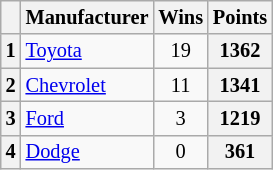<table class="wikitable" style="font-size:85%; text-align:center;">
<tr>
<th></th>
<th>Manufacturer</th>
<th>Wins</th>
<th>Points</th>
</tr>
<tr>
<th>1</th>
<td align=left><a href='#'>Toyota</a></td>
<td>19</td>
<th>1362</th>
</tr>
<tr>
<th>2</th>
<td align=left><a href='#'>Chevrolet</a></td>
<td>11</td>
<th>1341</th>
</tr>
<tr>
<th>3</th>
<td align=left><a href='#'>Ford</a></td>
<td>3</td>
<th>1219</th>
</tr>
<tr>
<th>4</th>
<td align=left><a href='#'>Dodge</a></td>
<td>0</td>
<th>361</th>
</tr>
</table>
